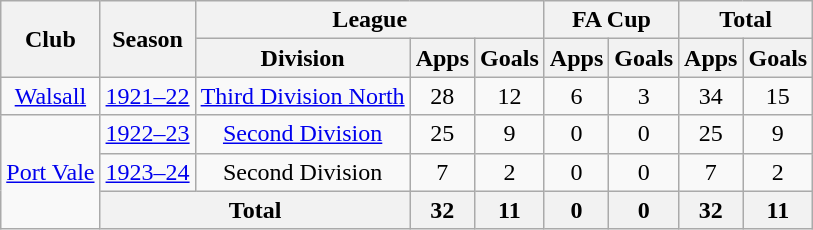<table class="wikitable" style="text-align: center;">
<tr>
<th rowspan="2">Club</th>
<th rowspan="2">Season</th>
<th colspan="3">League</th>
<th colspan="2">FA Cup</th>
<th colspan="2">Total</th>
</tr>
<tr>
<th>Division</th>
<th>Apps</th>
<th>Goals</th>
<th>Apps</th>
<th>Goals</th>
<th>Apps</th>
<th>Goals</th>
</tr>
<tr>
<td><a href='#'>Walsall</a></td>
<td><a href='#'>1921–22</a></td>
<td><a href='#'>Third Division North</a></td>
<td>28</td>
<td>12</td>
<td>6</td>
<td>3</td>
<td>34</td>
<td>15</td>
</tr>
<tr>
<td rowspan="3"><a href='#'>Port Vale</a></td>
<td><a href='#'>1922–23</a></td>
<td><a href='#'>Second Division</a></td>
<td>25</td>
<td>9</td>
<td>0</td>
<td>0</td>
<td>25</td>
<td>9</td>
</tr>
<tr>
<td><a href='#'>1923–24</a></td>
<td>Second Division</td>
<td>7</td>
<td>2</td>
<td>0</td>
<td>0</td>
<td>7</td>
<td>2</td>
</tr>
<tr>
<th colspan="2">Total</th>
<th>32</th>
<th>11</th>
<th>0</th>
<th>0</th>
<th>32</th>
<th>11</th>
</tr>
</table>
